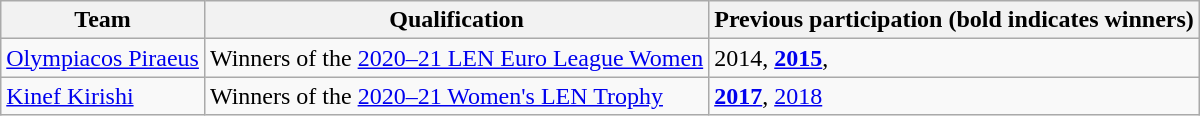<table class="wikitable">
<tr>
<th>Team</th>
<th>Qualification</th>
<th>Previous participation (bold indicates winners)</th>
</tr>
<tr>
<td> <a href='#'>Olympiacos Piraeus</a></td>
<td>Winners of the <a href='#'>2020–21 LEN Euro League Women</a></td>
<td>2014, <strong><a href='#'>2015</a></strong>,</td>
</tr>
<tr>
<td> <a href='#'>Kinef Kirishi</a></td>
<td>Winners of the <a href='#'>2020–21 Women's LEN Trophy</a></td>
<td><strong><a href='#'>2017</a></strong>, <a href='#'>2018</a></td>
</tr>
</table>
